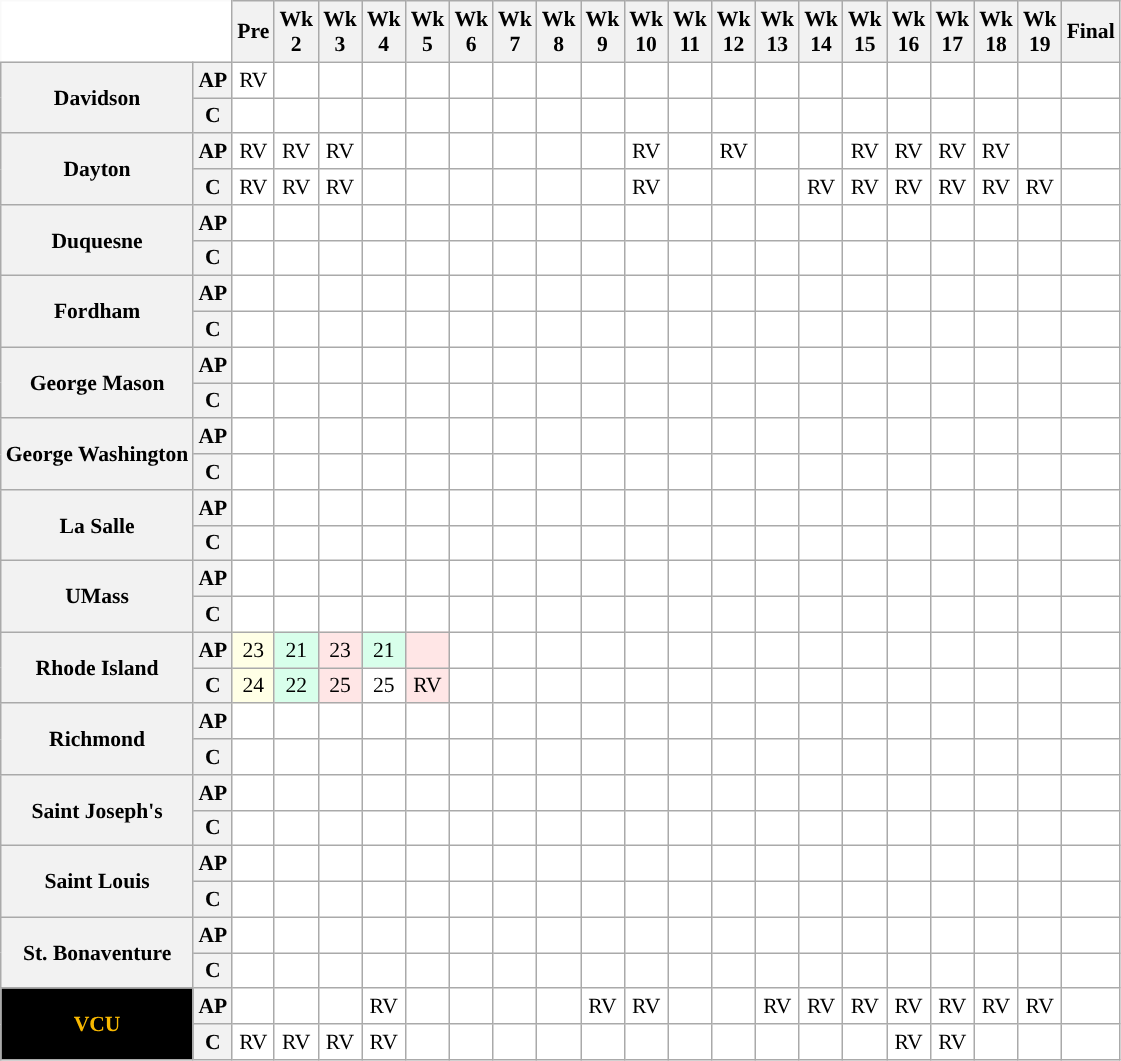<table class="wikitable" style="white-space:nowrap;font-size:90%;">
<tr>
<th colspan=2 style="background:white; border-top-style:hidden; border-left-style:hidden;"> </th>
<th>Pre</th>
<th>Wk<br>2</th>
<th>Wk<br>3</th>
<th>Wk<br>4</th>
<th>Wk<br>5</th>
<th>Wk<br>6</th>
<th>Wk<br>7</th>
<th>Wk<br>8</th>
<th>Wk<br>9</th>
<th>Wk<br>10</th>
<th>Wk<br>11</th>
<th>Wk<br>12</th>
<th>Wk<br>13</th>
<th>Wk<br>14</th>
<th>Wk<br>15</th>
<th>Wk<br>16</th>
<th>Wk<br>17</th>
<th>Wk<br>18</th>
<th>Wk<br>19</th>
<th>Final</th>
</tr>
<tr style="text-align:center;">
<th rowspan=2 style=>Davidson</th>
<th>AP</th>
<td style="background:#FFF;">RV</td>
<td style="background:#FFF;"></td>
<td style="background:#FFF;"></td>
<td style="background:#FFF;"></td>
<td style="background:#FFF;"></td>
<td style="background:#FFF;"></td>
<td style="background:#FFF;"></td>
<td style="background:#FFF;"></td>
<td style="background:#FFF;"></td>
<td style="background:#FFF;"></td>
<td style="background:#FFF;"></td>
<td style="background:#FFF;"></td>
<td style="background:#FFF;"></td>
<td style="background:#FFF;"></td>
<td style="background:#FFF;"></td>
<td style="background:#FFF;"></td>
<td style="background:#FFF;"></td>
<td style="background:#FFF;"></td>
<td style="background:#FFF;"></td>
<td style="background:#FFF;"></td>
</tr>
<tr style="text-align:center;">
<th>C</th>
<td style="background:#FFF;"></td>
<td style="background:#FFF;"></td>
<td style="background:#FFF;"></td>
<td style="background:#FFF;"></td>
<td style="background:#FFF;"></td>
<td style="background:#FFF;"></td>
<td style="background:#FFF;"></td>
<td style="background:#FFF;"></td>
<td style="background:#FFF;"></td>
<td style="background:#FFF;"></td>
<td style="background:#FFF;"></td>
<td style="background:#FFF;"></td>
<td style="background:#FFF;"></td>
<td style="background:#FFF;"></td>
<td style="background:#FFF;"></td>
<td style="background:#FFF;"></td>
<td style="background:#FFF;"></td>
<td style="background:#FFF;"></td>
<td style="background:#FFF;"></td>
<td style="background:#FFF;"></td>
</tr>
<tr style="text-align:center;">
<th rowspan=2 style=>Dayton</th>
<th>AP</th>
<td style="background:#FFF;">RV</td>
<td style="background:#FFF;">RV</td>
<td style="background:#FFF;">RV</td>
<td style="background:#FFF;"></td>
<td style="background:#FFF;"></td>
<td style="background:#FFF;"></td>
<td style="background:#FFF;"></td>
<td style="background:#FFF;"></td>
<td style="background:#FFF;"></td>
<td style="background:#FFF;">RV</td>
<td style="background:#FFF;"></td>
<td style="background:#FFF;">RV</td>
<td style="background:#FFF;"></td>
<td style="background:#FFF;"></td>
<td style="background:#FFF;">RV</td>
<td style="background:#FFF;">RV</td>
<td style="background:#FFF;">RV</td>
<td style="background:#FFF;">RV</td>
<td style="background:#FFF;"></td>
<td style="background:#FFF;"></td>
</tr>
<tr style="text-align:center;">
<th>C</th>
<td style="background:#FFF;">RV</td>
<td style="background:#FFF;">RV</td>
<td style="background:#FFF;">RV</td>
<td style="background:#FFF;"></td>
<td style="background:#FFF;"></td>
<td style="background:#FFF;"></td>
<td style="background:#FFF;"></td>
<td style="background:#FFF;"></td>
<td style="background:#FFF;"></td>
<td style="background:#FFF;">RV</td>
<td style="background:#FFF;"></td>
<td style="background:#FFF;"></td>
<td style="background:#FFF;"></td>
<td style="background:#FFF;">RV</td>
<td style="background:#FFF;">RV</td>
<td style="background:#FFF;">RV</td>
<td style="background:#FFF;">RV</td>
<td style="background:#FFF;">RV</td>
<td style="background:#FFF;">RV</td>
<td style="background:#FFF;"></td>
</tr>
<tr style="text-align:center;">
<th rowspan=2 style=>Duquesne</th>
<th>AP</th>
<td style="background:#FFF;"></td>
<td style="background:#FFF;"></td>
<td style="background:#FFF;"></td>
<td style="background:#FFF;"></td>
<td style="background:#FFF;"></td>
<td style="background:#FFF;"></td>
<td style="background:#FFF;"></td>
<td style="background:#FFF;"></td>
<td style="background:#FFF;"></td>
<td style="background:#FFF;"></td>
<td style="background:#FFF;"></td>
<td style="background:#FFF;"></td>
<td style="background:#FFF;"></td>
<td style="background:#FFF;"></td>
<td style="background:#FFF;"></td>
<td style="background:#FFF;"></td>
<td style="background:#FFF;"></td>
<td style="background:#FFF;"></td>
<td style="background:#FFF;"></td>
<td style="background:#FFF;"></td>
</tr>
<tr style="text-align:center;">
<th>C</th>
<td style="background:#FFF;"></td>
<td style="background:#FFF;"></td>
<td style="background:#FFF;"></td>
<td style="background:#FFF;"></td>
<td style="background:#FFF;"></td>
<td style="background:#FFF;"></td>
<td style="background:#FFF;"></td>
<td style="background:#FFF;"></td>
<td style="background:#FFF;"></td>
<td style="background:#FFF;"></td>
<td style="background:#FFF;"></td>
<td style="background:#FFF;"></td>
<td style="background:#FFF;"></td>
<td style="background:#FFF;"></td>
<td style="background:#FFF;"></td>
<td style="background:#FFF;"></td>
<td style="background:#FFF;"></td>
<td style="background:#FFF;"></td>
<td style="background:#FFF;"></td>
<td style="background:#FFF;"></td>
</tr>
<tr style="text-align:center;">
<th rowspan=2 style=>Fordham</th>
<th>AP</th>
<td style="background:#FFF;"></td>
<td style="background:#FFF;"></td>
<td style="background:#FFF;"></td>
<td style="background:#FFF;"></td>
<td style="background:#FFF;"></td>
<td style="background:#FFF;"></td>
<td style="background:#FFF;"></td>
<td style="background:#FFF;"></td>
<td style="background:#FFF;"></td>
<td style="background:#FFF;"></td>
<td style="background:#FFF;"></td>
<td style="background:#FFF;"></td>
<td style="background:#FFF;"></td>
<td style="background:#FFF;"></td>
<td style="background:#FFF;"></td>
<td style="background:#FFF;"></td>
<td style="background:#FFF;"></td>
<td style="background:#FFF;"></td>
<td style="background:#FFF;"></td>
<td style="background:#FFF;"></td>
</tr>
<tr style="text-align:center;">
<th>C</th>
<td style="background:#FFF;"></td>
<td style="background:#FFF;"></td>
<td style="background:#FFF;"></td>
<td style="background:#FFF;"></td>
<td style="background:#FFF;"></td>
<td style="background:#FFF;"></td>
<td style="background:#FFF;"></td>
<td style="background:#FFF;"></td>
<td style="background:#FFF;"></td>
<td style="background:#FFF;"></td>
<td style="background:#FFF;"></td>
<td style="background:#FFF;"></td>
<td style="background:#FFF;"></td>
<td style="background:#FFF;"></td>
<td style="background:#FFF;"></td>
<td style="background:#FFF;"></td>
<td style="background:#FFF;"></td>
<td style="background:#FFF;"></td>
<td style="background:#FFF;"></td>
<td style="background:#FFF;"></td>
</tr>
<tr style="text-align:center;">
<th rowspan=2 style=>George Mason</th>
<th>AP</th>
<td style="background:#FFF;"></td>
<td style="background:#FFF;"></td>
<td style="background:#FFF;"></td>
<td style="background:#FFF;"></td>
<td style="background:#FFF;"></td>
<td style="background:#FFF;"></td>
<td style="background:#FFF;"></td>
<td style="background:#FFF;"></td>
<td style="background:#FFF;"></td>
<td style="background:#FFF;"></td>
<td style="background:#FFF;"></td>
<td style="background:#FFF;"></td>
<td style="background:#FFF;"></td>
<td style="background:#FFF;"></td>
<td style="background:#FFF;"></td>
<td style="background:#FFF;"></td>
<td style="background:#FFF;"></td>
<td style="background:#FFF;"></td>
<td style="background:#FFF;"></td>
<td style="background:#FFF;"></td>
</tr>
<tr style="text-align:center;">
<th>C</th>
<td style="background:#FFF;"></td>
<td style="background:#FFF;"></td>
<td style="background:#FFF;"></td>
<td style="background:#FFF;"></td>
<td style="background:#FFF;"></td>
<td style="background:#FFF;"></td>
<td style="background:#FFF;"></td>
<td style="background:#FFF;"></td>
<td style="background:#FFF;"></td>
<td style="background:#FFF;"></td>
<td style="background:#FFF;"></td>
<td style="background:#FFF;"></td>
<td style="background:#FFF;"></td>
<td style="background:#FFF;"></td>
<td style="background:#FFF;"></td>
<td style="background:#FFF;"></td>
<td style="background:#FFF;"></td>
<td style="background:#FFF;"></td>
<td style="background:#FFF;"></td>
<td style="background:#FFF;"></td>
</tr>
<tr style="text-align:center;">
<th rowspan=2 style=>George Washington</th>
<th>AP</th>
<td style="background:#FFF;"></td>
<td style="background:#FFF;"></td>
<td style="background:#FFF;"></td>
<td style="background:#FFF;"></td>
<td style="background:#FFF;"></td>
<td style="background:#FFF;"></td>
<td style="background:#FFF;"></td>
<td style="background:#FFF;"></td>
<td style="background:#FFF;"></td>
<td style="background:#FFF;"></td>
<td style="background:#FFF;"></td>
<td style="background:#FFF;"></td>
<td style="background:#FFF;"></td>
<td style="background:#FFF;"></td>
<td style="background:#FFF;"></td>
<td style="background:#FFF;"></td>
<td style="background:#FFF;"></td>
<td style="background:#FFF;"></td>
<td style="background:#FFF;"></td>
<td style="background:#FFF;"></td>
</tr>
<tr style="text-align:center;">
<th>C</th>
<td style="background:#FFF;"></td>
<td style="background:#FFF;"></td>
<td style="background:#FFF;"></td>
<td style="background:#FFF;"></td>
<td style="background:#FFF;"></td>
<td style="background:#FFF;"></td>
<td style="background:#FFF;"></td>
<td style="background:#FFF;"></td>
<td style="background:#FFF;"></td>
<td style="background:#FFF;"></td>
<td style="background:#FFF;"></td>
<td style="background:#FFF;"></td>
<td style="background:#FFF;"></td>
<td style="background:#FFF;"></td>
<td style="background:#FFF;"></td>
<td style="background:#FFF;"></td>
<td style="background:#FFF;"></td>
<td style="background:#FFF;"></td>
<td style="background:#FFF;"></td>
<td style="background:#FFF;"></td>
</tr>
<tr style="text-align:center;">
<th rowspan=2 style=>La Salle</th>
<th>AP</th>
<td style="background:#FFF;"></td>
<td style="background:#FFF;"></td>
<td style="background:#FFF;"></td>
<td style="background:#FFF;"></td>
<td style="background:#FFF;"></td>
<td style="background:#FFF;"></td>
<td style="background:#FFF;"></td>
<td style="background:#FFF;"></td>
<td style="background:#FFF;"></td>
<td style="background:#FFF;"></td>
<td style="background:#FFF;"></td>
<td style="background:#FFF;"></td>
<td style="background:#FFF;"></td>
<td style="background:#FFF;"></td>
<td style="background:#FFF;"></td>
<td style="background:#FFF;"></td>
<td style="background:#FFF;"></td>
<td style="background:#FFF;"></td>
<td style="background:#FFF;"></td>
<td style="background:#FFF;"></td>
</tr>
<tr style="text-align:center;">
<th>C</th>
<td style="background:#FFF;"></td>
<td style="background:#FFF;"></td>
<td style="background:#FFF;"></td>
<td style="background:#FFF;"></td>
<td style="background:#FFF;"></td>
<td style="background:#FFF;"></td>
<td style="background:#FFF;"></td>
<td style="background:#FFF;"></td>
<td style="background:#FFF;"></td>
<td style="background:#FFF;"></td>
<td style="background:#FFF;"></td>
<td style="background:#FFF;"></td>
<td style="background:#FFF;"></td>
<td style="background:#FFF;"></td>
<td style="background:#FFF;"></td>
<td style="background:#FFF;"></td>
<td style="background:#FFF;"></td>
<td style="background:#FFF;"></td>
<td style="background:#FFF;"></td>
<td style="background:#FFF;"></td>
</tr>
<tr style="text-align:center;">
<th rowspan=2 style=>UMass</th>
<th>AP</th>
<td style="background:#FFF;"></td>
<td style="background:#FFF;"></td>
<td style="background:#FFF;"></td>
<td style="background:#FFF;"></td>
<td style="background:#FFF;"></td>
<td style="background:#FFF;"></td>
<td style="background:#FFF;"></td>
<td style="background:#FFF;"></td>
<td style="background:#FFF;"></td>
<td style="background:#FFF;"></td>
<td style="background:#FFF;"></td>
<td style="background:#FFF;"></td>
<td style="background:#FFF;"></td>
<td style="background:#FFF;"></td>
<td style="background:#FFF;"></td>
<td style="background:#FFF;"></td>
<td style="background:#FFF;"></td>
<td style="background:#FFF;"></td>
<td style="background:#FFF;"></td>
<td style="background:#FFF;"></td>
</tr>
<tr style="text-align:center;">
<th>C</th>
<td style="background:#FFF;"></td>
<td style="background:#FFF;"></td>
<td style="background:#FFF;"></td>
<td style="background:#FFF;"></td>
<td style="background:#FFF;"></td>
<td style="background:#FFF;"></td>
<td style="background:#FFF;"></td>
<td style="background:#FFF;"></td>
<td style="background:#FFF;"></td>
<td style="background:#FFF;"></td>
<td style="background:#FFF;"></td>
<td style="background:#FFF;"></td>
<td style="background:#FFF;"></td>
<td style="background:#FFF;"></td>
<td style="background:#FFF;"></td>
<td style="background:#FFF;"></td>
<td style="background:#FFF;"></td>
<td style="background:#FFF;"></td>
<td style="background:#FFF;"></td>
<td style="background:#FFF;"></td>
</tr>
<tr style="text-align:center;">
<th rowspan=2 style=>Rhode Island</th>
<th>AP</th>
<td style="background:#FFFFE6;">23</td>
<td style="background:#D8FFEB;">21</td>
<td style="background:#FFE6E6;">23</td>
<td style="background:#D8FFEB;">21</td>
<td style="background:#FFE6E6;"></td>
<td style="background:#FFF;"></td>
<td style="background:#FFF;"></td>
<td style="background:#FFF;"></td>
<td style="background:#FFF;"></td>
<td style="background:#FFF;"></td>
<td style="background:#FFF;"></td>
<td style="background:#FFF;"></td>
<td style="background:#FFF;"></td>
<td style="background:#FFF;"></td>
<td style="background:#FFF;"></td>
<td style="background:#FFF;"></td>
<td style="background:#FFF;"></td>
<td style="background:#FFF;"></td>
<td style="background:#FFF;"></td>
<td style="background:#FFF;"></td>
</tr>
<tr style="text-align:center;">
<th>C</th>
<td style="background:#FFFFE6;">24</td>
<td style="background:#D8FFEB;">22</td>
<td style="background:#FFE6E6;">25</td>
<td style="background:#FFF;">25</td>
<td style="background:#FFE6E6;">RV</td>
<td style="background:#FFF;"></td>
<td style="background:#FFF;"></td>
<td style="background:#FFF;"></td>
<td style="background:#FFF;"></td>
<td style="background:#FFF;"></td>
<td style="background:#FFF;"></td>
<td style="background:#FFF;"></td>
<td style="background:#FFF;"></td>
<td style="background:#FFF;"></td>
<td style="background:#FFF;"></td>
<td style="background:#FFF;"></td>
<td style="background:#FFF;"></td>
<td style="background:#FFF;"></td>
<td style="background:#FFF;"></td>
<td style="background:#FFF;"></td>
</tr>
<tr style="text-align:center;">
<th rowspan=2 style=>Richmond</th>
<th>AP</th>
<td style="background:#FFF;"></td>
<td style="background:#FFF;"></td>
<td style="background:#FFF;"></td>
<td style="background:#FFF;"></td>
<td style="background:#FFF;"></td>
<td style="background:#FFF;"></td>
<td style="background:#FFF;"></td>
<td style="background:#FFF;"></td>
<td style="background:#FFF;"></td>
<td style="background:#FFF;"></td>
<td style="background:#FFF;"></td>
<td style="background:#FFF;"></td>
<td style="background:#FFF;"></td>
<td style="background:#FFF;"></td>
<td style="background:#FFF;"></td>
<td style="background:#FFF;"></td>
<td style="background:#FFF;"></td>
<td style="background:#FFF;"></td>
<td style="background:#FFF;"></td>
<td style="background:#FFF;"></td>
</tr>
<tr style="text-align:center;">
<th>C</th>
<td style="background:#FFF;"></td>
<td style="background:#FFF;"></td>
<td style="background:#FFF;"></td>
<td style="background:#FFF;"></td>
<td style="background:#FFF;"></td>
<td style="background:#FFF;"></td>
<td style="background:#FFF;"></td>
<td style="background:#FFF;"></td>
<td style="background:#FFF;"></td>
<td style="background:#FFF;"></td>
<td style="background:#FFF;"></td>
<td style="background:#FFF;"></td>
<td style="background:#FFF;"></td>
<td style="background:#FFF;"></td>
<td style="background:#FFF;"></td>
<td style="background:#FFF;"></td>
<td style="background:#FFF;"></td>
<td style="background:#FFF;"></td>
<td style="background:#FFF;"></td>
<td style="background:#FFF;"></td>
</tr>
<tr style="text-align:center;">
<th rowspan=2 style="background:#">Saint Joseph's</th>
<th>AP</th>
<td style="background:#FFF;"></td>
<td style="background:#FFF;"></td>
<td style="background:#FFF;"></td>
<td style="background:#FFF;"></td>
<td style="background:#FFF;"></td>
<td style="background:#FFF;"></td>
<td style="background:#FFF;"></td>
<td style="background:#FFF;"></td>
<td style="background:#FFF;"></td>
<td style="background:#FFF;"></td>
<td style="background:#FFF;"></td>
<td style="background:#FFF;"></td>
<td style="background:#FFF;"></td>
<td style="background:#FFF;"></td>
<td style="background:#FFF;"></td>
<td style="background:#FFF;"></td>
<td style="background:#FFF;"></td>
<td style="background:#FFF;"></td>
<td style="background:#FFF;"></td>
<td style="background:#FFF;"></td>
</tr>
<tr style="text-align:center;">
<th>C</th>
<td style="background:#FFF;"></td>
<td style="background:#FFF;"></td>
<td style="background:#FFF;"></td>
<td style="background:#FFF;"></td>
<td style="background:#FFF;"></td>
<td style="background:#FFF;"></td>
<td style="background:#FFF;"></td>
<td style="background:#FFF;"></td>
<td style="background:#FFF;"></td>
<td style="background:#FFF;"></td>
<td style="background:#FFF;"></td>
<td style="background:#FFF;"></td>
<td style="background:#FFF;"></td>
<td style="background:#FFF;"></td>
<td style="background:#FFF;"></td>
<td style="background:#FFF;"></td>
<td style="background:#FFF;"></td>
<td style="background:#FFF;"></td>
<td style="background:#FFF;"></td>
<td style="background:#FFF;"></td>
</tr>
<tr style="text-align:center;">
<th rowspan=2 style=>Saint Louis</th>
<th>AP</th>
<td style="background:#FFF;"></td>
<td style="background:#FFF;"></td>
<td style="background:#FFF;"></td>
<td style="background:#FFF;"></td>
<td style="background:#FFF;"></td>
<td style="background:#FFF;"></td>
<td style="background:#FFF;"></td>
<td style="background:#FFF;"></td>
<td style="background:#FFF;"></td>
<td style="background:#FFF;"></td>
<td style="background:#FFF;"></td>
<td style="background:#FFF;"></td>
<td style="background:#FFF;"></td>
<td style="background:#FFF;"></td>
<td style="background:#FFF;"></td>
<td style="background:#FFF;"></td>
<td style="background:#FFF;"></td>
<td style="background:#FFF;"></td>
<td style="background:#FFF;"></td>
<td style="background:#FFF;"></td>
</tr>
<tr style="text-align:center;">
<th>C</th>
<td style="background:#FFF;"></td>
<td style="background:#FFF;"></td>
<td style="background:#FFF;"></td>
<td style="background:#FFF;"></td>
<td style="background:#FFF;"></td>
<td style="background:#FFF;"></td>
<td style="background:#FFF;"></td>
<td style="background:#FFF;"></td>
<td style="background:#FFF;"></td>
<td style="background:#FFF;"></td>
<td style="background:#FFF;"></td>
<td style="background:#FFF;"></td>
<td style="background:#FFF;"></td>
<td style="background:#FFF;"></td>
<td style="background:#FFF;"></td>
<td style="background:#FFF;"></td>
<td style="background:#FFF;"></td>
<td style="background:#FFF;"></td>
<td style="background:#FFF;"></td>
<td style="background:#FFF;"></td>
</tr>
<tr style="text-align:center;">
<th rowspan=2 style=>St. Bonaventure</th>
<th>AP</th>
<td style="background:#FFF;"></td>
<td style="background:#FFF;"></td>
<td style="background:#FFF;"></td>
<td style="background:#FFF;"></td>
<td style="background:#FFF;"></td>
<td style="background:#FFF;"></td>
<td style="background:#FFF;"></td>
<td style="background:#FFF;"></td>
<td style="background:#FFF;"></td>
<td style="background:#FFF;"></td>
<td style="background:#FFF;"></td>
<td style="background:#FFF;"></td>
<td style="background:#FFF;"></td>
<td style="background:#FFF;"></td>
<td style="background:#FFF;"></td>
<td style="background:#FFF;"></td>
<td style="background:#FFF;"></td>
<td style="background:#FFF;"></td>
<td style="background:#FFF;"></td>
<td style="background:#FFF;"></td>
</tr>
<tr style="text-align:center;">
<th>C</th>
<td style="background:#FFF;"></td>
<td style="background:#FFF;"></td>
<td style="background:#FFF;"></td>
<td style="background:#FFF;"></td>
<td style="background:#FFF;"></td>
<td style="background:#FFF;"></td>
<td style="background:#FFF;"></td>
<td style="background:#FFF;"></td>
<td style="background:#FFF;"></td>
<td style="background:#FFF;"></td>
<td style="background:#FFF;"></td>
<td style="background:#FFF;"></td>
<td style="background:#FFF;"></td>
<td style="background:#FFF;"></td>
<td style="background:#FFF;"></td>
<td style="background:#FFF;"></td>
<td style="background:#FFF;"></td>
<td style="background:#FFF;"></td>
<td style="background:#FFF;"></td>
<td style="background:#FFF;"></td>
</tr>
<tr style="text-align:center;">
<th rowspan=2 style="background:#000000; color:#F8B800;">VCU</th>
<th>AP</th>
<td style="background:#FFF;"></td>
<td style="background:#FFF;"></td>
<td style="background:#FFF;"></td>
<td style="background:#FFF;">RV</td>
<td style="background:#FFF;"></td>
<td style="background:#FFF;"></td>
<td style="background:#FFF;"></td>
<td style="background:#FFF;"></td>
<td style="background:#FFF;">RV</td>
<td style="background:#FFF;">RV</td>
<td style="background:#FFF;"></td>
<td style="background:#FFF;"></td>
<td style="background:#FFF;">RV</td>
<td style="background:#FFF;">RV</td>
<td style="background:#FFF;">RV</td>
<td style="background:#FFF;">RV</td>
<td style="background:#FFF;">RV</td>
<td style="background:#FFF;">RV</td>
<td style="background:#FFF;">RV</td>
<td style="background:#FFF;"></td>
</tr>
<tr style="text-align:center;">
<th>C</th>
<td style="background:#FFF;">RV</td>
<td style="background:#FFF;">RV</td>
<td style="background:#FFF;">RV</td>
<td style="background:#FFF;">RV</td>
<td style="background:#FFF;"></td>
<td style="background:#FFF;"></td>
<td style="background:#FFF;"></td>
<td style="background:#FFF;"></td>
<td style="background:#FFF;"></td>
<td style="background:#FFF;"></td>
<td style="background:#FFF;"></td>
<td style="background:#FFF;"></td>
<td style="background:#FFF;"></td>
<td style="background:#FFF;"></td>
<td style="background:#FFF;"></td>
<td style="background:#FFF;">RV</td>
<td style="background:#FFF;">RV</td>
<td style="background:#FFF;"></td>
<td style="background:#FFF;"></td>
<td style="background:#FFF;"></td>
</tr>
</table>
